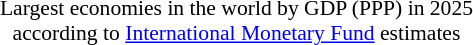<table border="0" cellpadding="2" cellspacing="0" style="float:right;">
<tr>
<td></td>
</tr>
<tr>
<td style="text-align:center; font-size:90%;">Largest economies in the world by GDP (PPP) in 2025<br>according to <a href='#'>International Monetary Fund</a> estimates</td>
</tr>
</table>
